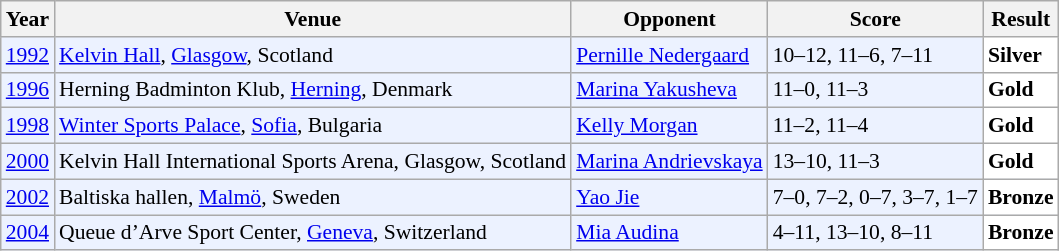<table class="sortable wikitable" style="font-size: 90%;">
<tr>
<th>Year</th>
<th>Venue</th>
<th>Opponent</th>
<th>Score</th>
<th>Result</th>
</tr>
<tr style="background:#ECF2FF">
<td align="center"><a href='#'>1992</a></td>
<td align="left"><a href='#'>Kelvin Hall</a>, <a href='#'>Glasgow</a>, Scotland</td>
<td align="left"> <a href='#'>Pernille Nedergaard</a></td>
<td align="left">10–12, 11–6, 7–11</td>
<td style="text-align:left; background:white"> <strong>Silver</strong></td>
</tr>
<tr style="background:#ECF2FF">
<td align="center"><a href='#'>1996</a></td>
<td align="left">Herning Badminton Klub, <a href='#'>Herning</a>, Denmark</td>
<td align="left"> <a href='#'>Marina Yakusheva</a></td>
<td align="left">11–0, 11–3</td>
<td style="text-align:left; background:white"> <strong>Gold</strong></td>
</tr>
<tr style="background:#ECF2FF">
<td align="center"><a href='#'>1998</a></td>
<td align="left"><a href='#'>Winter Sports Palace</a>, <a href='#'>Sofia</a>, Bulgaria</td>
<td align="left"> <a href='#'>Kelly Morgan</a></td>
<td align="left">11–2, 11–4</td>
<td style="text-align:left; background:white"> <strong>Gold</strong></td>
</tr>
<tr style="background:#ECF2FF">
<td align="center"><a href='#'>2000</a></td>
<td align="left">Kelvin Hall International Sports Arena, Glasgow, Scotland</td>
<td align="left"> <a href='#'>Marina Andrievskaya</a></td>
<td align="left">13–10, 11–3</td>
<td style="text-align:left; background:white"> <strong>Gold</strong></td>
</tr>
<tr style="background:#ECF2FF">
<td align="center"><a href='#'>2002</a></td>
<td align="left">Baltiska hallen, <a href='#'>Malmö</a>, Sweden</td>
<td align="left"> <a href='#'>Yao Jie</a></td>
<td align="left">7–0, 7–2, 0–7, 3–7, 1–7</td>
<td style="text-align:left; background:white"> <strong>Bronze</strong></td>
</tr>
<tr style="background:#ECF2FF">
<td align="center"><a href='#'>2004</a></td>
<td align="left">Queue d’Arve Sport Center, <a href='#'>Geneva</a>, Switzerland</td>
<td align="left"> <a href='#'>Mia Audina</a></td>
<td align="left">4–11, 13–10, 8–11</td>
<td style="text-align:left; background:white"> <strong>Bronze</strong></td>
</tr>
</table>
